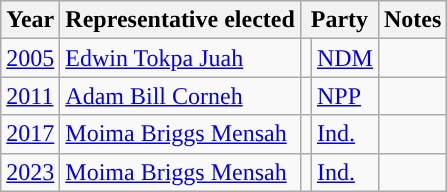<table class="wikitable">
<tr>
<th>Year</th>
<th>Representative elected</th>
<th colspan=2>Party</th>
<th>Notes</th>
</tr>
<tr>
<td><a href='#'>2005</a></td>
<td><a href='#'>Edwin Tokpa Juah</a></td>
<td></td>
<td><a href='#'>NDM</a></td>
<td></td>
</tr>
<tr>
<td><a href='#'>2011</a></td>
<td><a href='#'>Adam Bill Corneh</a></td>
<td></td>
<td><a href='#'>NPP</a></td>
<td></td>
</tr>
<tr>
<td><a href='#'>2017</a></td>
<td><a href='#'>Moima Briggs Mensah</a></td>
<td></td>
<td><a href='#'>Ind.</a></td>
<td></td>
</tr>
<tr>
<td><a href='#'>2023</a></td>
<td><a href='#'>Moima Briggs Mensah</a></td>
<td></td>
<td><a href='#'>Ind.</a></td>
<td></td>
</tr>
</table>
